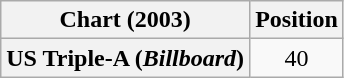<table class="wikitable plainrowheaders" style="text-align:center">
<tr>
<th>Chart (2003)</th>
<th>Position</th>
</tr>
<tr>
<th scope="row">US Triple-A (<em>Billboard</em>)</th>
<td>40</td>
</tr>
</table>
